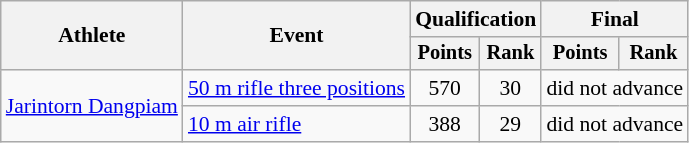<table class="wikitable" border="1" style="font-size:90%">
<tr>
<th rowspan="2">Athlete</th>
<th rowspan="2">Event</th>
<th colspan=2>Qualification</th>
<th colspan=2>Final</th>
</tr>
<tr style="font-size:95%">
<th>Points</th>
<th>Rank</th>
<th>Points</th>
<th>Rank</th>
</tr>
<tr align=center>
<td align=left rowspan=2><a href='#'>Jarintorn Dangpiam</a></td>
<td align=left><a href='#'>50 m rifle three positions</a></td>
<td align=center>570</td>
<td align=center>30</td>
<td colspan="2"  align="center">did not advance</td>
</tr>
<tr align=center>
<td align=left><a href='#'>10 m air rifle</a></td>
<td align=center>388</td>
<td align=center>29</td>
<td colspan="2"  align="center">did not advance</td>
</tr>
</table>
